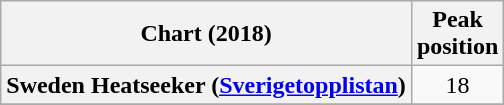<table class="wikitable sortable plainrowheaders" style="text-align:center">
<tr>
<th>Chart (2018)</th>
<th>Peak<br>position</th>
</tr>
<tr>
<th scope="row">Sweden Heatseeker (<a href='#'>Sverigetopplistan</a>)</th>
<td>18</td>
</tr>
<tr>
</tr>
</table>
